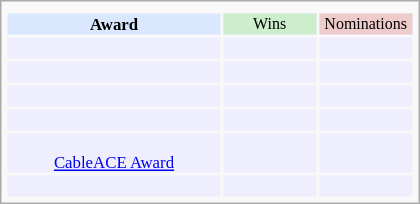<table class="infobox" style="width: 25em; text-align: left; font-size: 70%; vertical-align: middle;">
<tr>
<td colspan="3" style="text-align:center;"></td>
</tr>
<tr bgcolor=#D9E8FF style="text-align:center;">
<th style="vertical-align: middle;">Award</th>
<td style="background:#cceecc; font-size:8pt;" width="60px">Wins</td>
<td style="background:#eecccc; font-size:8pt;" width="60px">Nominations</td>
</tr>
<tr bgcolor=#eeeeff>
<td align="center"><br></td>
<td></td>
<td></td>
</tr>
<tr bgcolor=#eeeeff>
<td align="center"><br></td>
<td></td>
<td></td>
</tr>
<tr bgcolor=#eeeeff>
<td align="center"><br></td>
<td></td>
<td></td>
</tr>
<tr bgcolor=#eeeeff>
<td align="center"><br></td>
<td></td>
<td></td>
</tr>
<tr bgcolor=#eeeeff>
<td align="center"><br><a href='#'>CableACE Award</a></td>
<td></td>
<td></td>
</tr>
<tr bgcolor=#eeeeff>
<td align="center"><br></td>
<td></td>
<td></td>
</tr>
</table>
